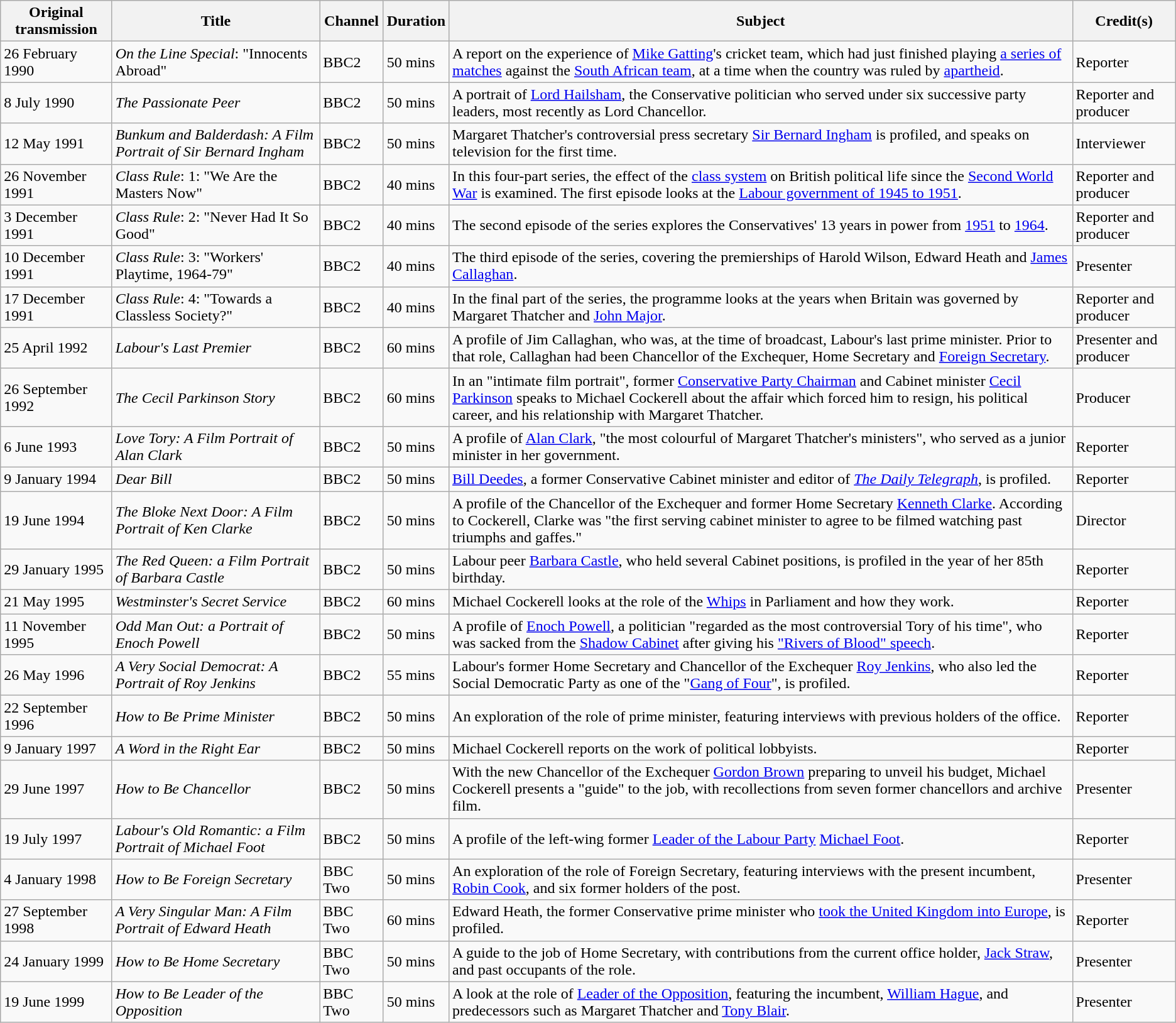<table class="wikitable">
<tr>
<th>Original transmission</th>
<th>Title</th>
<th>Channel</th>
<th>Duration</th>
<th>Subject</th>
<th>Credit(s)</th>
</tr>
<tr>
<td>26 February 1990</td>
<td><em>On the Line Special</em>: "Innocents Abroad"</td>
<td>BBC2</td>
<td>50 mins</td>
<td>A report on the experience of <a href='#'>Mike Gatting</a>'s cricket team, which had just finished playing <a href='#'>a series of matches</a> against the <a href='#'>South African team</a>, at a time when the country was ruled by <a href='#'>apartheid</a>.</td>
<td>Reporter</td>
</tr>
<tr>
<td>8 July 1990</td>
<td><em>The Passionate Peer</em></td>
<td>BBC2</td>
<td>50 mins</td>
<td>A portrait of <a href='#'>Lord Hailsham</a>, the Conservative politician who served under six successive party leaders, most recently as Lord Chancellor.</td>
<td>Reporter and producer</td>
</tr>
<tr>
<td>12 May 1991</td>
<td><em>Bunkum and Balderdash: A Film Portrait of Sir Bernard Ingham</em></td>
<td>BBC2</td>
<td>50 mins</td>
<td>Margaret Thatcher's controversial press secretary <a href='#'>Sir Bernard Ingham</a> is profiled, and speaks on television for the first time.</td>
<td>Interviewer</td>
</tr>
<tr>
<td>26 November 1991</td>
<td><em>Class Rule</em>: 1: "We Are the Masters Now"</td>
<td>BBC2</td>
<td>40 mins</td>
<td>In this four-part series, the effect of the <a href='#'>class system</a> on British political life since the <a href='#'>Second World War</a> is examined. The first episode looks at the <a href='#'>Labour government of 1945 to 1951</a>.</td>
<td>Reporter and producer</td>
</tr>
<tr>
<td>3 December 1991</td>
<td><em>Class Rule</em>: 2: "Never Had It So Good"</td>
<td>BBC2</td>
<td>40 mins</td>
<td>The second episode of the series explores the Conservatives' 13 years in power from <a href='#'>1951</a> to <a href='#'>1964</a>.</td>
<td>Reporter and producer</td>
</tr>
<tr>
<td>10 December 1991</td>
<td><em>Class Rule</em>: 3: "Workers' Playtime, 1964-79"</td>
<td>BBC2</td>
<td>40 mins</td>
<td>The third episode of the series, covering the premierships of Harold Wilson, Edward Heath and <a href='#'>James Callaghan</a>.</td>
<td>Presenter</td>
</tr>
<tr>
<td>17 December 1991</td>
<td><em>Class Rule</em>: 4: "Towards a Classless Society?"</td>
<td>BBC2</td>
<td>40 mins</td>
<td>In the final part of the series, the programme looks at the years when Britain was governed by Margaret Thatcher and <a href='#'>John Major</a>.</td>
<td>Reporter and producer</td>
</tr>
<tr>
<td>25 April 1992</td>
<td><em>Labour's Last Premier</em></td>
<td>BBC2</td>
<td>60 mins</td>
<td>A profile of Jim Callaghan, who was, at the time of broadcast, Labour's last prime minister. Prior to that role, Callaghan had been Chancellor of the Exchequer, Home Secretary and <a href='#'>Foreign Secretary</a>.</td>
<td>Presenter and producer</td>
</tr>
<tr>
<td>26 September 1992</td>
<td><em>The Cecil Parkinson Story</em></td>
<td>BBC2</td>
<td>60 mins</td>
<td>In an "intimate film portrait", former <a href='#'>Conservative Party Chairman</a> and Cabinet minister <a href='#'>Cecil Parkinson</a> speaks to Michael Cockerell about the affair which forced him to resign, his political career, and his relationship with Margaret Thatcher.</td>
<td>Producer</td>
</tr>
<tr>
<td>6 June 1993</td>
<td><em>Love Tory: A Film Portrait of Alan Clark</em></td>
<td>BBC2</td>
<td>50 mins</td>
<td>A profile of <a href='#'>Alan Clark</a>, "the most colourful of Margaret Thatcher's ministers", who served as a junior minister in her government.</td>
<td>Reporter</td>
</tr>
<tr>
<td>9 January 1994</td>
<td><em>Dear Bill</em></td>
<td>BBC2</td>
<td>50 mins</td>
<td><a href='#'>Bill Deedes</a>, a former Conservative Cabinet minister and editor of <em><a href='#'>The Daily Telegraph</a></em>, is profiled.</td>
<td>Reporter</td>
</tr>
<tr>
<td>19 June 1994</td>
<td><em>The Bloke Next Door: A Film Portrait of Ken Clarke</em></td>
<td>BBC2</td>
<td>50 mins</td>
<td>A profile of the Chancellor of the Exchequer and former Home Secretary <a href='#'>Kenneth Clarke</a>. According to Cockerell, Clarke was "the first serving cabinet minister to agree to be filmed watching past triumphs and gaffes."</td>
<td>Director</td>
</tr>
<tr>
<td>29 January 1995</td>
<td><em>The Red Queen: a Film Portrait of Barbara Castle</em></td>
<td>BBC2</td>
<td>50 mins</td>
<td>Labour peer <a href='#'>Barbara Castle</a>, who held several Cabinet positions, is profiled in the year of her 85th birthday.</td>
<td>Reporter</td>
</tr>
<tr>
<td>21 May 1995</td>
<td><em>Westminster's Secret Service</em></td>
<td>BBC2</td>
<td>60 mins</td>
<td>Michael Cockerell looks at the role of the <a href='#'>Whips</a> in Parliament and how they work.</td>
<td>Reporter</td>
</tr>
<tr>
<td>11 November 1995</td>
<td><em>Odd Man Out: a Portrait of Enoch Powell</em></td>
<td>BBC2</td>
<td>50 mins</td>
<td>A profile of <a href='#'>Enoch Powell</a>, a politician "regarded as the most controversial Tory of his time", who was sacked from the <a href='#'>Shadow Cabinet</a> after giving his <a href='#'>"Rivers of Blood" speech</a>.</td>
<td>Reporter</td>
</tr>
<tr>
<td>26 May 1996</td>
<td><em>A Very Social Democrat: A Portrait of Roy Jenkins</em></td>
<td>BBC2</td>
<td>55 mins</td>
<td>Labour's former Home Secretary and Chancellor of the Exchequer <a href='#'>Roy Jenkins</a>, who also led the Social Democratic Party as one of the "<a href='#'>Gang of Four</a>", is profiled.</td>
<td>Reporter</td>
</tr>
<tr>
<td>22 September 1996</td>
<td><em>How to Be Prime Minister</em></td>
<td>BBC2</td>
<td>50 mins</td>
<td>An exploration of the role of prime minister, featuring interviews with previous holders of the office.</td>
<td>Reporter</td>
</tr>
<tr>
<td>9 January 1997</td>
<td><em>A Word in the Right Ear</em></td>
<td>BBC2</td>
<td>50 mins</td>
<td>Michael Cockerell reports on the work of political lobbyists.</td>
<td>Reporter</td>
</tr>
<tr>
<td>29 June 1997</td>
<td><em>How to Be Chancellor</em></td>
<td>BBC2</td>
<td>50 mins</td>
<td>With the new Chancellor of the Exchequer <a href='#'>Gordon Brown</a> preparing to unveil his budget, Michael Cockerell presents a "guide" to the job, with recollections from seven former chancellors and archive film.</td>
<td>Presenter</td>
</tr>
<tr>
<td>19 July 1997</td>
<td><em>Labour's Old Romantic: a Film Portrait of Michael Foot</em></td>
<td>BBC2</td>
<td>50 mins</td>
<td>A profile of the left-wing former <a href='#'>Leader of the Labour Party</a> <a href='#'>Michael Foot</a>.</td>
<td>Reporter</td>
</tr>
<tr>
<td>4 January 1998</td>
<td><em>How to Be Foreign Secretary</em></td>
<td>BBC Two</td>
<td>50 mins</td>
<td>An exploration of the role of Foreign Secretary, featuring interviews with the present incumbent, <a href='#'>Robin Cook</a>, and six former holders of the post.</td>
<td>Presenter</td>
</tr>
<tr>
<td>27 September 1998</td>
<td><em>A Very Singular Man: A Film Portrait of Edward Heath</em></td>
<td>BBC Two</td>
<td>60 mins</td>
<td>Edward Heath, the former Conservative prime minister who <a href='#'>took the United Kingdom into Europe</a>, is profiled.</td>
<td>Reporter</td>
</tr>
<tr>
<td>24 January 1999</td>
<td><em>How to Be Home Secretary</em></td>
<td>BBC Two</td>
<td>50 mins</td>
<td>A guide to the job of Home Secretary, with contributions from the current office holder, <a href='#'>Jack Straw</a>, and past occupants of the role.</td>
<td>Presenter</td>
</tr>
<tr>
<td>19 June 1999</td>
<td><em>How to Be Leader of the Opposition</em></td>
<td>BBC Two</td>
<td>50 mins</td>
<td>A look at the role of <a href='#'>Leader of the Opposition</a>, featuring the incumbent, <a href='#'>William Hague</a>, and predecessors such as Margaret Thatcher and <a href='#'>Tony Blair</a>.</td>
<td>Presenter</td>
</tr>
</table>
